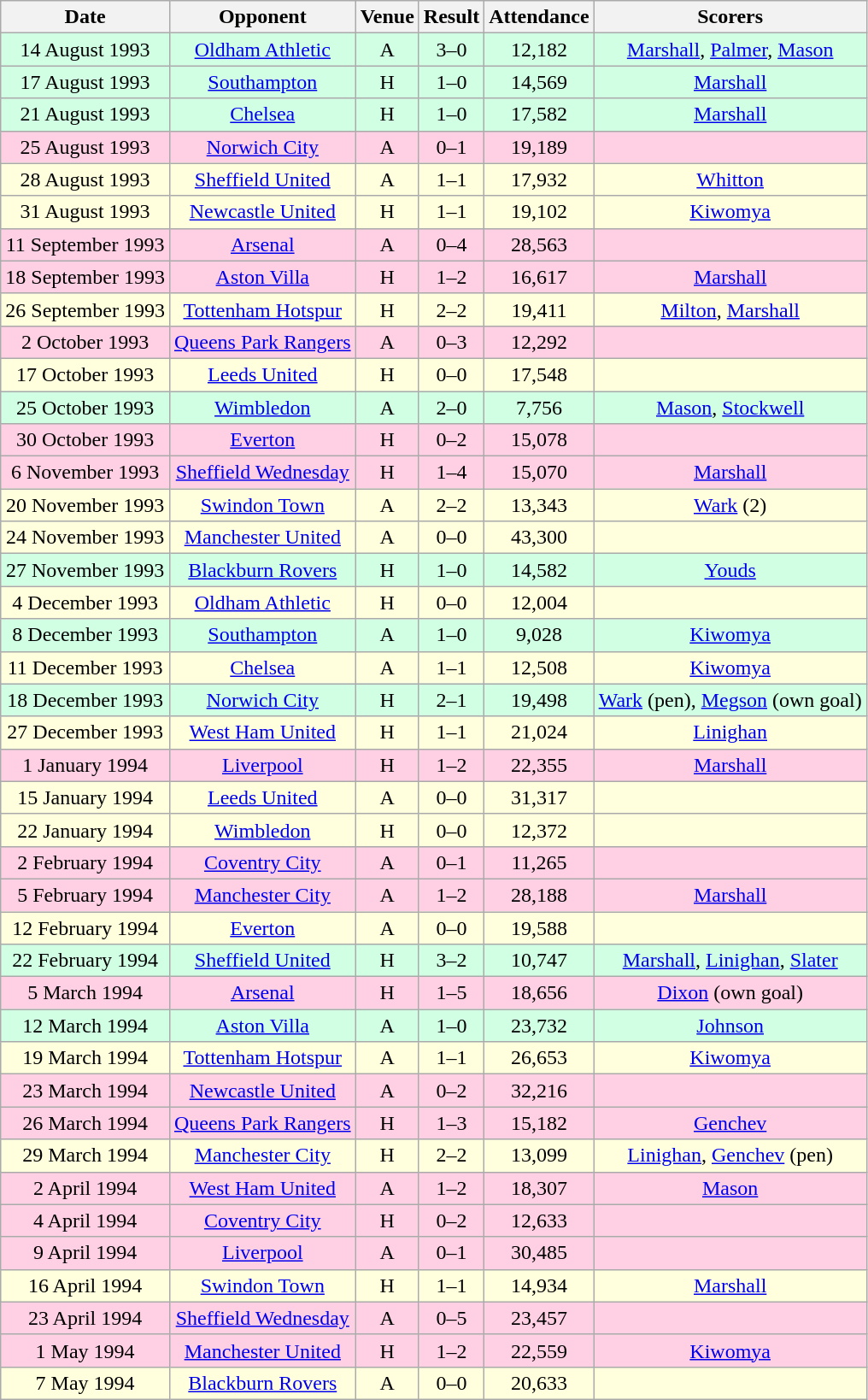<table class="wikitable sortable" style="font-size:100%; text-align:center">
<tr>
<th>Date</th>
<th>Opponent</th>
<th>Venue</th>
<th>Result</th>
<th>Attendance</th>
<th>Scorers</th>
</tr>
<tr style="background-color: #d0ffe3;">
<td>14 August 1993</td>
<td><a href='#'>Oldham Athletic</a></td>
<td>A</td>
<td>3–0</td>
<td>12,182</td>
<td><a href='#'>Marshall</a>, <a href='#'>Palmer</a>, <a href='#'>Mason</a></td>
</tr>
<tr style="background-color: #d0ffe3;">
<td>17 August 1993</td>
<td><a href='#'>Southampton</a></td>
<td>H</td>
<td>1–0</td>
<td>14,569</td>
<td><a href='#'>Marshall</a></td>
</tr>
<tr style="background-color: #d0ffe3;">
<td>21 August 1993</td>
<td><a href='#'>Chelsea</a></td>
<td>H</td>
<td>1–0</td>
<td>17,582</td>
<td><a href='#'>Marshall</a></td>
</tr>
<tr style="background-color: #ffd0e3;">
<td>25 August 1993</td>
<td><a href='#'>Norwich City</a></td>
<td>A</td>
<td>0–1</td>
<td>19,189</td>
<td></td>
</tr>
<tr style="background-color: #ffffdd;">
<td>28 August 1993</td>
<td><a href='#'>Sheffield United</a></td>
<td>A</td>
<td>1–1</td>
<td>17,932</td>
<td><a href='#'>Whitton</a></td>
</tr>
<tr style="background-color: #ffffdd;">
<td>31 August 1993</td>
<td><a href='#'>Newcastle United</a></td>
<td>H</td>
<td>1–1</td>
<td>19,102</td>
<td><a href='#'>Kiwomya</a></td>
</tr>
<tr style="background-color: #ffd0e3;">
<td>11 September 1993</td>
<td><a href='#'>Arsenal</a></td>
<td>A</td>
<td>0–4</td>
<td>28,563</td>
<td></td>
</tr>
<tr style="background-color: #ffd0e3;">
<td>18 September 1993</td>
<td><a href='#'>Aston Villa</a></td>
<td>H</td>
<td>1–2</td>
<td>16,617</td>
<td><a href='#'>Marshall</a></td>
</tr>
<tr style="background-color: #ffffdd;">
<td>26 September 1993</td>
<td><a href='#'>Tottenham Hotspur</a></td>
<td>H</td>
<td>2–2</td>
<td>19,411</td>
<td><a href='#'>Milton</a>, <a href='#'>Marshall</a></td>
</tr>
<tr style="background-color: #ffd0e3;">
<td>2 October 1993</td>
<td><a href='#'>Queens Park Rangers</a></td>
<td>A</td>
<td>0–3</td>
<td>12,292</td>
<td></td>
</tr>
<tr style="background-color: #ffffdd;">
<td>17 October 1993</td>
<td><a href='#'>Leeds United</a></td>
<td>H</td>
<td>0–0</td>
<td>17,548</td>
<td></td>
</tr>
<tr style="background-color: #d0ffe3;">
<td>25 October 1993</td>
<td><a href='#'>Wimbledon</a></td>
<td>A</td>
<td>2–0</td>
<td>7,756</td>
<td><a href='#'>Mason</a>, <a href='#'>Stockwell</a></td>
</tr>
<tr style="background-color: #ffd0e3;">
<td>30 October 1993</td>
<td><a href='#'>Everton</a></td>
<td>H</td>
<td>0–2</td>
<td>15,078</td>
<td></td>
</tr>
<tr style="background-color: #ffd0e3;">
<td>6 November 1993</td>
<td><a href='#'>Sheffield Wednesday</a></td>
<td>H</td>
<td>1–4</td>
<td>15,070</td>
<td><a href='#'>Marshall</a></td>
</tr>
<tr style="background-color: #ffffdd;">
<td>20 November 1993</td>
<td><a href='#'>Swindon Town</a></td>
<td>A</td>
<td>2–2</td>
<td>13,343</td>
<td><a href='#'>Wark</a> (2)</td>
</tr>
<tr style="background-color: #ffffdd;">
<td>24 November 1993</td>
<td><a href='#'>Manchester United</a></td>
<td>A</td>
<td>0–0</td>
<td>43,300</td>
<td></td>
</tr>
<tr style="background-color: #d0ffe3;">
<td>27 November 1993</td>
<td><a href='#'>Blackburn Rovers</a></td>
<td>H</td>
<td>1–0</td>
<td>14,582</td>
<td><a href='#'>Youds</a></td>
</tr>
<tr style="background-color: #ffffdd;">
<td>4 December 1993</td>
<td><a href='#'>Oldham Athletic</a></td>
<td>H</td>
<td>0–0</td>
<td>12,004</td>
<td></td>
</tr>
<tr style="background-color: #d0ffe3;">
<td>8 December 1993</td>
<td><a href='#'>Southampton</a></td>
<td>A</td>
<td>1–0</td>
<td>9,028</td>
<td><a href='#'>Kiwomya</a></td>
</tr>
<tr style="background-color: #ffffdd;">
<td>11 December 1993</td>
<td><a href='#'>Chelsea</a></td>
<td>A</td>
<td>1–1</td>
<td>12,508</td>
<td><a href='#'>Kiwomya</a></td>
</tr>
<tr style="background-color: #d0ffe3;">
<td>18 December 1993</td>
<td><a href='#'>Norwich City</a></td>
<td>H</td>
<td>2–1</td>
<td>19,498</td>
<td><a href='#'>Wark</a> (pen), <a href='#'>Megson</a> (own goal)</td>
</tr>
<tr style="background-color: #ffffdd;">
<td>27 December 1993</td>
<td><a href='#'>West Ham United</a></td>
<td>H</td>
<td>1–1</td>
<td>21,024</td>
<td><a href='#'>Linighan</a></td>
</tr>
<tr style="background-color: #ffd0e3;">
<td>1 January 1994</td>
<td><a href='#'>Liverpool</a></td>
<td>H</td>
<td>1–2</td>
<td>22,355</td>
<td><a href='#'>Marshall</a></td>
</tr>
<tr style="background-color: #ffffdd;">
<td>15 January 1994</td>
<td><a href='#'>Leeds United</a></td>
<td>A</td>
<td>0–0</td>
<td>31,317</td>
<td></td>
</tr>
<tr style="background-color: #ffffdd;">
<td>22 January 1994</td>
<td><a href='#'>Wimbledon</a></td>
<td>H</td>
<td>0–0</td>
<td>12,372</td>
<td></td>
</tr>
<tr style="background-color: #ffd0e3;">
<td>2 February 1994</td>
<td><a href='#'>Coventry City</a></td>
<td>A</td>
<td>0–1</td>
<td>11,265</td>
<td></td>
</tr>
<tr style="background-color: #ffd0e3;">
<td>5 February 1994</td>
<td><a href='#'>Manchester City</a></td>
<td>A</td>
<td>1–2</td>
<td>28,188</td>
<td><a href='#'>Marshall</a></td>
</tr>
<tr style="background-color: #ffffdd;">
<td>12 February 1994</td>
<td><a href='#'>Everton</a></td>
<td>A</td>
<td>0–0</td>
<td>19,588</td>
<td></td>
</tr>
<tr style="background-color: #d0ffe3;">
<td>22 February 1994</td>
<td><a href='#'>Sheffield United</a></td>
<td>H</td>
<td>3–2</td>
<td>10,747</td>
<td><a href='#'>Marshall</a>, <a href='#'>Linighan</a>, <a href='#'>Slater</a></td>
</tr>
<tr style="background-color: #ffd0e3;">
<td>5 March 1994</td>
<td><a href='#'>Arsenal</a></td>
<td>H</td>
<td>1–5</td>
<td>18,656</td>
<td><a href='#'>Dixon</a> (own goal)</td>
</tr>
<tr style="background-color: #d0ffe3;">
<td>12 March 1994</td>
<td><a href='#'>Aston Villa</a></td>
<td>A</td>
<td>1–0</td>
<td>23,732</td>
<td><a href='#'>Johnson</a></td>
</tr>
<tr style="background-color: #ffffdd;">
<td>19 March 1994</td>
<td><a href='#'>Tottenham Hotspur</a></td>
<td>A</td>
<td>1–1</td>
<td>26,653</td>
<td><a href='#'>Kiwomya</a></td>
</tr>
<tr style="background-color: #ffd0e3;">
<td>23 March 1994</td>
<td><a href='#'>Newcastle United</a></td>
<td>A</td>
<td>0–2</td>
<td>32,216</td>
<td></td>
</tr>
<tr style="background-color: #ffd0e3;">
<td>26 March 1994</td>
<td><a href='#'>Queens Park Rangers</a></td>
<td>H</td>
<td>1–3</td>
<td>15,182</td>
<td><a href='#'>Genchev</a></td>
</tr>
<tr style="background-color: #ffffdd;">
<td>29 March 1994</td>
<td><a href='#'>Manchester City</a></td>
<td>H</td>
<td>2–2</td>
<td>13,099</td>
<td><a href='#'>Linighan</a>, <a href='#'>Genchev</a> (pen)</td>
</tr>
<tr style="background-color: #ffd0e3;">
<td>2 April 1994</td>
<td><a href='#'>West Ham United</a></td>
<td>A</td>
<td>1–2</td>
<td>18,307</td>
<td><a href='#'>Mason</a></td>
</tr>
<tr style="background-color: #ffd0e3;">
<td>4 April 1994</td>
<td><a href='#'>Coventry City</a></td>
<td>H</td>
<td>0–2</td>
<td>12,633</td>
<td></td>
</tr>
<tr style="background-color: #ffd0e3;">
<td>9 April 1994</td>
<td><a href='#'>Liverpool</a></td>
<td>A</td>
<td>0–1</td>
<td>30,485</td>
<td></td>
</tr>
<tr style="background-color: #ffffdd;">
<td>16 April 1994</td>
<td><a href='#'>Swindon Town</a></td>
<td>H</td>
<td>1–1</td>
<td>14,934</td>
<td><a href='#'>Marshall</a></td>
</tr>
<tr style="background-color: #ffd0e3;">
<td>23 April 1994</td>
<td><a href='#'>Sheffield Wednesday</a></td>
<td>A</td>
<td>0–5</td>
<td>23,457</td>
<td></td>
</tr>
<tr style="background-color: #ffd0e3;">
<td>1 May 1994</td>
<td><a href='#'>Manchester United</a></td>
<td>H</td>
<td>1–2</td>
<td>22,559</td>
<td><a href='#'>Kiwomya</a></td>
</tr>
<tr style="background-color: #ffffdd;">
<td>7 May 1994</td>
<td><a href='#'>Blackburn Rovers</a></td>
<td>A</td>
<td>0–0</td>
<td>20,633</td>
<td></td>
</tr>
</table>
